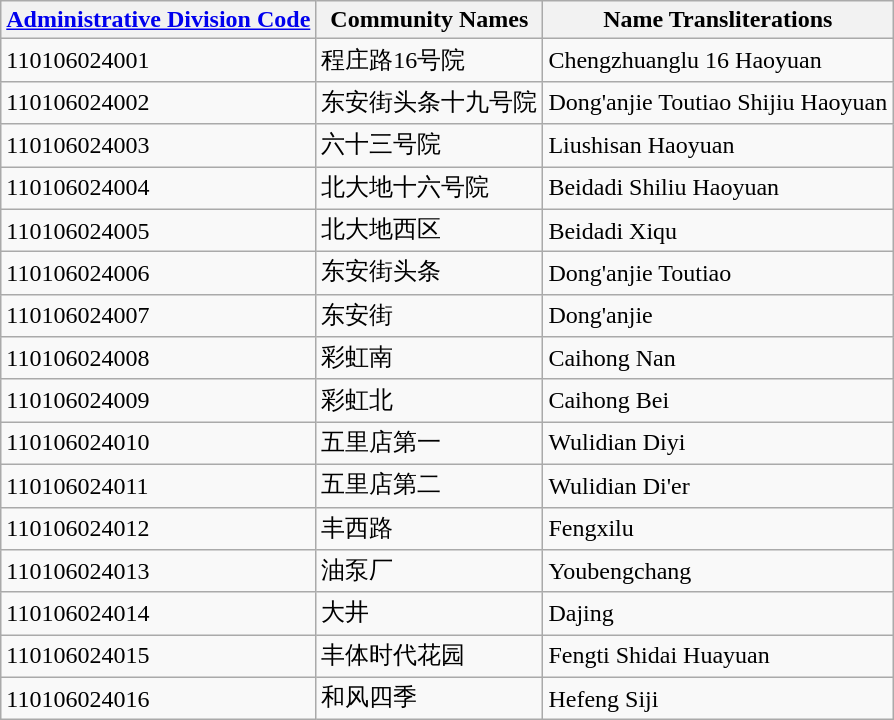<table class="wikitable sortable">
<tr>
<th><a href='#'>Administrative Division Code</a></th>
<th>Community Names</th>
<th>Name Transliterations</th>
</tr>
<tr>
<td>110106024001</td>
<td>程庄路16号院</td>
<td>Chengzhuanglu 16 Haoyuan</td>
</tr>
<tr>
<td>110106024002</td>
<td>东安街头条十九号院</td>
<td>Dong'anjie Toutiao Shijiu Haoyuan</td>
</tr>
<tr>
<td>110106024003</td>
<td>六十三号院</td>
<td>Liushisan Haoyuan</td>
</tr>
<tr>
<td>110106024004</td>
<td>北大地十六号院</td>
<td>Beidadi Shiliu Haoyuan</td>
</tr>
<tr>
<td>110106024005</td>
<td>北大地西区</td>
<td>Beidadi Xiqu</td>
</tr>
<tr>
<td>110106024006</td>
<td>东安街头条</td>
<td>Dong'anjie Toutiao</td>
</tr>
<tr>
<td>110106024007</td>
<td>东安街</td>
<td>Dong'anjie</td>
</tr>
<tr>
<td>110106024008</td>
<td>彩虹南</td>
<td>Caihong Nan</td>
</tr>
<tr>
<td>110106024009</td>
<td>彩虹北</td>
<td>Caihong Bei</td>
</tr>
<tr>
<td>110106024010</td>
<td>五里店第一</td>
<td>Wulidian Diyi</td>
</tr>
<tr>
<td>110106024011</td>
<td>五里店第二</td>
<td>Wulidian Di'er</td>
</tr>
<tr>
<td>110106024012</td>
<td>丰西路</td>
<td>Fengxilu</td>
</tr>
<tr>
<td>110106024013</td>
<td>油泵厂</td>
<td>Youbengchang</td>
</tr>
<tr>
<td>110106024014</td>
<td>大井</td>
<td>Dajing</td>
</tr>
<tr>
<td>110106024015</td>
<td>丰体时代花园</td>
<td>Fengti Shidai Huayuan</td>
</tr>
<tr>
<td>110106024016</td>
<td>和风四季</td>
<td>Hefeng Siji</td>
</tr>
</table>
